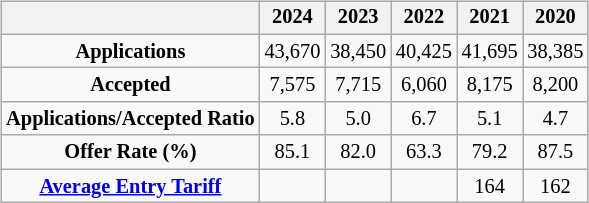<table class="floatright">
<tr>
<td><br><table class="wikitable" style="font-size:85%; text-align:center; margin-bottom: 5px">
<tr>
<th></th>
<th>2024</th>
<th>2023</th>
<th>2022</th>
<th>2021</th>
<th>2020</th>
</tr>
<tr>
<td><strong>Applications</strong></td>
<td>43,670</td>
<td>38,450</td>
<td>40,425</td>
<td>41,695</td>
<td>38,385</td>
</tr>
<tr>
<td><strong>Accepted</strong></td>
<td>7,575</td>
<td>7,715</td>
<td>6,060</td>
<td>8,175</td>
<td>8,200</td>
</tr>
<tr>
<td><strong>Applications/Accepted Ratio</strong></td>
<td>5.8</td>
<td>5.0</td>
<td>6.7</td>
<td>5.1</td>
<td>4.7</td>
</tr>
<tr>
<td><strong>Offer Rate (%)</strong></td>
<td>85.1</td>
<td>82.0</td>
<td>63.3</td>
<td>79.2</td>
<td>87.5</td>
</tr>
<tr>
<td><strong><a href='#'>Average Entry Tariff</a></strong></td>
<td></td>
<td></td>
<td></td>
<td>164</td>
<td>162</td>
</tr>
</table>
<table style="font-size:80%;float:left">
<tr>
<td></td>
</tr>
</table>
</td>
</tr>
</table>
